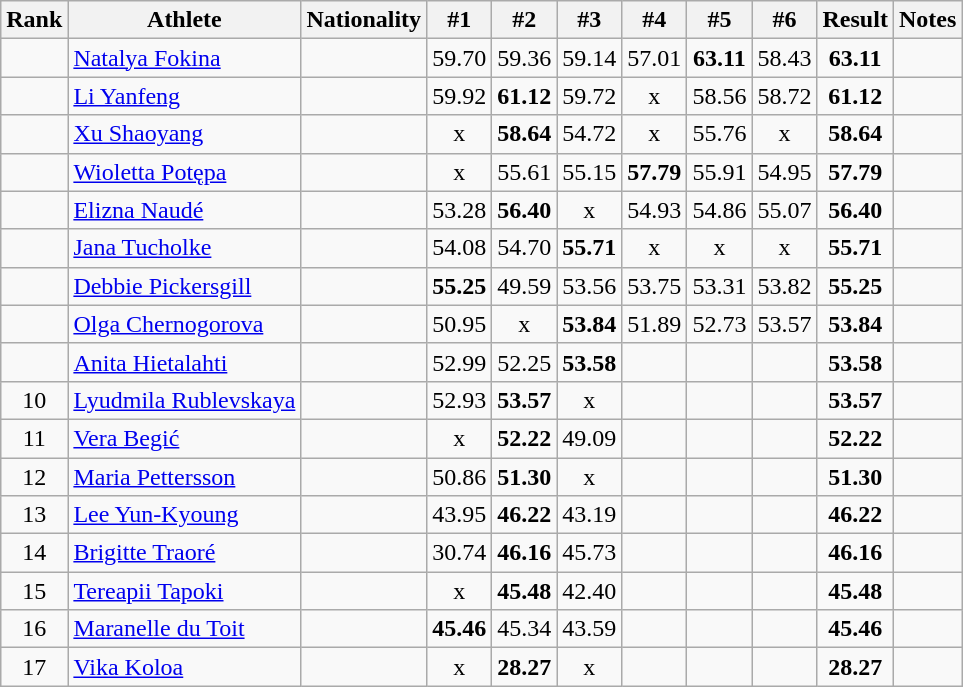<table class="wikitable sortable" style="text-align:center">
<tr>
<th>Rank</th>
<th>Athlete</th>
<th>Nationality</th>
<th>#1</th>
<th>#2</th>
<th>#3</th>
<th>#4</th>
<th>#5</th>
<th>#6</th>
<th>Result</th>
<th>Notes</th>
</tr>
<tr>
<td></td>
<td align=left><a href='#'>Natalya Fokina</a></td>
<td align=left></td>
<td>59.70</td>
<td>59.36</td>
<td>59.14</td>
<td>57.01</td>
<td><strong>63.11</strong></td>
<td>58.43</td>
<td><strong>63.11</strong></td>
<td></td>
</tr>
<tr>
<td></td>
<td align=left><a href='#'>Li Yanfeng</a></td>
<td align=left></td>
<td>59.92</td>
<td><strong>61.12</strong></td>
<td>59.72</td>
<td>x</td>
<td>58.56</td>
<td>58.72</td>
<td><strong>61.12</strong></td>
<td></td>
</tr>
<tr>
<td></td>
<td align=left><a href='#'>Xu Shaoyang</a></td>
<td align=left></td>
<td>x</td>
<td><strong>58.64</strong></td>
<td>54.72</td>
<td>x</td>
<td>55.76</td>
<td>x</td>
<td><strong>58.64</strong></td>
<td></td>
</tr>
<tr>
<td></td>
<td align=left><a href='#'>Wioletta Potępa</a></td>
<td align=left></td>
<td>x</td>
<td>55.61</td>
<td>55.15</td>
<td><strong>57.79</strong></td>
<td>55.91</td>
<td>54.95</td>
<td><strong>57.79</strong></td>
<td></td>
</tr>
<tr>
<td></td>
<td align=left><a href='#'>Elizna Naudé</a></td>
<td align=left></td>
<td>53.28</td>
<td><strong>56.40</strong></td>
<td>x</td>
<td>54.93</td>
<td>54.86</td>
<td>55.07</td>
<td><strong>56.40</strong></td>
<td></td>
</tr>
<tr>
<td></td>
<td align=left><a href='#'>Jana Tucholke</a></td>
<td align=left></td>
<td>54.08</td>
<td>54.70</td>
<td><strong>55.71</strong></td>
<td>x</td>
<td>x</td>
<td>x</td>
<td><strong>55.71</strong></td>
<td></td>
</tr>
<tr>
<td></td>
<td align=left><a href='#'>Debbie Pickersgill</a></td>
<td align=left></td>
<td><strong>55.25</strong></td>
<td>49.59</td>
<td>53.56</td>
<td>53.75</td>
<td>53.31</td>
<td>53.82</td>
<td><strong>55.25</strong></td>
<td></td>
</tr>
<tr>
<td></td>
<td align=left><a href='#'>Olga Chernogorova</a></td>
<td align=left></td>
<td>50.95</td>
<td>x</td>
<td><strong>53.84</strong></td>
<td>51.89</td>
<td>52.73</td>
<td>53.57</td>
<td><strong>53.84</strong></td>
<td></td>
</tr>
<tr>
<td></td>
<td align=left><a href='#'>Anita Hietalahti</a></td>
<td align=left></td>
<td>52.99</td>
<td>52.25</td>
<td><strong>53.58</strong></td>
<td></td>
<td></td>
<td></td>
<td><strong>53.58</strong></td>
<td></td>
</tr>
<tr>
<td>10</td>
<td align=left><a href='#'>Lyudmila Rublevskaya</a></td>
<td align=left></td>
<td>52.93</td>
<td><strong>53.57</strong></td>
<td>x</td>
<td></td>
<td></td>
<td></td>
<td><strong>53.57</strong></td>
<td></td>
</tr>
<tr>
<td>11</td>
<td align=left><a href='#'>Vera Begić</a></td>
<td align=left></td>
<td>x</td>
<td><strong>52.22</strong></td>
<td>49.09</td>
<td></td>
<td></td>
<td></td>
<td><strong>52.22</strong></td>
<td></td>
</tr>
<tr>
<td>12</td>
<td align=left><a href='#'>Maria Pettersson</a></td>
<td align=left></td>
<td>50.86</td>
<td><strong>51.30</strong></td>
<td>x</td>
<td></td>
<td></td>
<td></td>
<td><strong>51.30</strong></td>
<td></td>
</tr>
<tr>
<td>13</td>
<td align=left><a href='#'>Lee Yun-Kyoung</a></td>
<td align=left></td>
<td>43.95</td>
<td><strong>46.22</strong></td>
<td>43.19</td>
<td></td>
<td></td>
<td></td>
<td><strong>46.22</strong></td>
<td></td>
</tr>
<tr>
<td>14</td>
<td align=left><a href='#'>Brigitte Traoré</a></td>
<td align=left></td>
<td>30.74</td>
<td><strong>46.16</strong></td>
<td>45.73</td>
<td></td>
<td></td>
<td></td>
<td><strong>46.16</strong></td>
<td></td>
</tr>
<tr>
<td>15</td>
<td align=left><a href='#'>Tereapii Tapoki</a></td>
<td align=left></td>
<td>x</td>
<td><strong>45.48</strong></td>
<td>42.40</td>
<td></td>
<td></td>
<td></td>
<td><strong>45.48</strong></td>
<td></td>
</tr>
<tr>
<td>16</td>
<td align=left><a href='#'>Maranelle du Toit</a></td>
<td align=left></td>
<td><strong>45.46</strong></td>
<td>45.34</td>
<td>43.59</td>
<td></td>
<td></td>
<td></td>
<td><strong>45.46</strong></td>
<td></td>
</tr>
<tr>
<td>17</td>
<td align=left><a href='#'>Vika Koloa</a></td>
<td align=left></td>
<td>x</td>
<td><strong>28.27</strong></td>
<td>x</td>
<td></td>
<td></td>
<td></td>
<td><strong>28.27</strong></td>
<td></td>
</tr>
</table>
